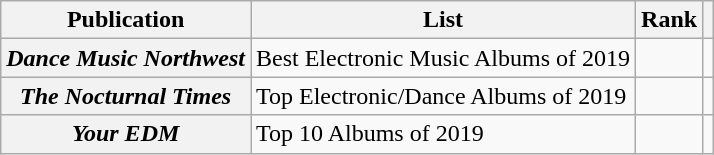<table class="wikitable plainrowheaders">
<tr>
<th scope="col">Publication</th>
<th scope="col">List</th>
<th scope="col">Rank</th>
<th scope="col"></th>
</tr>
<tr>
<th scope="row"><em>Dance Music Northwest</em></th>
<td>Best Electronic Music Albums of 2019</td>
<td></td>
<td></td>
</tr>
<tr>
<th scope="row"><em>The Nocturnal Times</em></th>
<td>Top Electronic/Dance Albums of 2019</td>
<td></td>
<td></td>
</tr>
<tr>
<th scope="row"><em>Your EDM</em></th>
<td>Top 10 Albums of 2019</td>
<td></td>
<td></td>
</tr>
</table>
